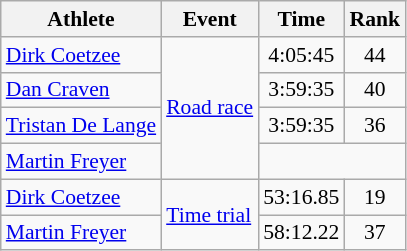<table class=wikitable style="font-size:90%;">
<tr>
<th>Athlete</th>
<th>Event</th>
<th>Time</th>
<th>Rank</th>
</tr>
<tr align=center>
<td align=left><a href='#'>Dirk Coetzee</a></td>
<td align=left rowspan=4><a href='#'>Road race</a></td>
<td>4:05:45</td>
<td>44</td>
</tr>
<tr align=center>
<td align=left><a href='#'>Dan Craven</a></td>
<td>3:59:35</td>
<td>40</td>
</tr>
<tr align=center>
<td align=left><a href='#'>Tristan De Lange</a></td>
<td>3:59:35</td>
<td>36</td>
</tr>
<tr align=center>
<td align=left><a href='#'>Martin Freyer</a></td>
<td colspan=2></td>
</tr>
<tr align=center>
<td align=left><a href='#'>Dirk Coetzee</a></td>
<td align=left rowspan=2><a href='#'>Time trial</a></td>
<td>53:16.85</td>
<td>19</td>
</tr>
<tr align=center>
<td align=left><a href='#'>Martin Freyer</a></td>
<td>58:12.22</td>
<td>37</td>
</tr>
</table>
